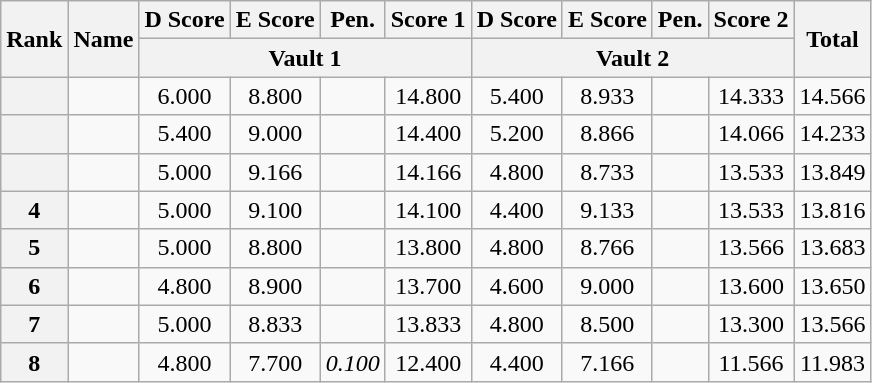<table class="wikitable sortable" style="text-align:center">
<tr>
<th rowspan="2">Rank</th>
<th rowspan="2">Name</th>
<th>D Score</th>
<th>E Score</th>
<th>Pen.</th>
<th>Score 1</th>
<th>D Score</th>
<th>E Score</th>
<th>Pen.</th>
<th>Score 2</th>
<th rowspan="2">Total</th>
</tr>
<tr>
<th colspan="4">Vault 1</th>
<th colspan="4">Vault 2</th>
</tr>
<tr b>
<th scope=row></th>
<td align=left></td>
<td>6.000</td>
<td>8.800</td>
<td></td>
<td>14.800</td>
<td>5.400</td>
<td>8.933</td>
<td></td>
<td>14.333</td>
<td>14.566</td>
</tr>
<tr>
<th></th>
<td align=left></td>
<td>5.400</td>
<td>9.000</td>
<td></td>
<td>14.400</td>
<td>5.200</td>
<td>8.866</td>
<td></td>
<td>14.066</td>
<td>14.233</td>
</tr>
<tr>
<th scope=row></th>
<td align=left></td>
<td>5.000</td>
<td>9.166</td>
<td></td>
<td>14.166</td>
<td>4.800</td>
<td>8.733</td>
<td></td>
<td>13.533</td>
<td>13.849</td>
</tr>
<tr>
<th scope=row>4</th>
<td align=left></td>
<td>5.000</td>
<td>9.100</td>
<td></td>
<td>14.100</td>
<td>4.400</td>
<td>9.133</td>
<td></td>
<td>13.533</td>
<td>13.816</td>
</tr>
<tr>
<th scope=row>5</th>
<td align=left></td>
<td>5.000</td>
<td>8.800</td>
<td></td>
<td>13.800</td>
<td>4.800</td>
<td>8.766</td>
<td></td>
<td>13.566</td>
<td>13.683</td>
</tr>
<tr>
<th scope=row>6</th>
<td align=left></td>
<td>4.800</td>
<td>8.900</td>
<td></td>
<td>13.700</td>
<td>4.600</td>
<td>9.000</td>
<td></td>
<td>13.600</td>
<td>13.650</td>
</tr>
<tr>
<th scope=row>7</th>
<td align=left></td>
<td>5.000</td>
<td>8.833</td>
<td></td>
<td>13.833</td>
<td>4.800</td>
<td>8.500</td>
<td></td>
<td>13.300</td>
<td>13.566</td>
</tr>
<tr>
<th scope=row>8</th>
<td align=left></td>
<td>4.800</td>
<td>7.700</td>
<td><em>0.100</em></td>
<td>12.400</td>
<td>4.400</td>
<td>7.166</td>
<td></td>
<td>11.566</td>
<td>11.983</td>
</tr>
</table>
